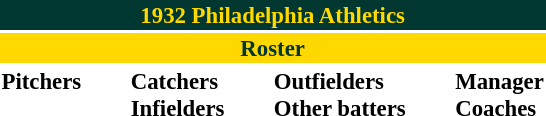<table class="toccolours" style="font-size: 95%;">
<tr>
<th colspan="10" style="background-color: #003831; color: #FFD800; text-align: center;">1932 Philadelphia Athletics</th>
</tr>
<tr>
<td colspan="10" style="background-color: #FFD800; color: #003831; text-align: center;"><strong>Roster</strong></td>
</tr>
<tr>
<td valign="top"><strong>Pitchers</strong><br>










</td>
<td width="25px"></td>
<td valign="top"><strong>Catchers</strong><br>


<strong>Infielders</strong>







</td>
<td width="25px"></td>
<td valign="top"><strong>Outfielders</strong><br>





<strong>Other batters</strong>
</td>
<td width="25px"></td>
<td valign="top"><strong>Manager</strong><br>
<strong>Coaches</strong>


</td>
</tr>
</table>
